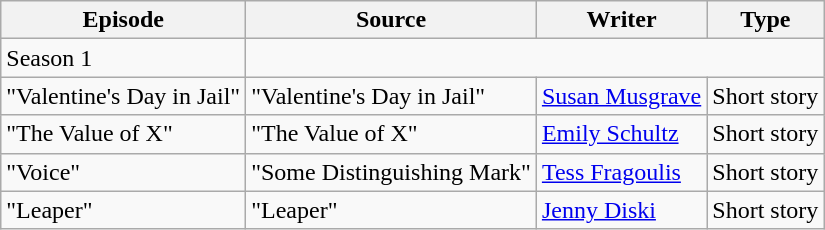<table class="wikitable">
<tr>
<th>Episode</th>
<th>Source</th>
<th>Writer</th>
<th>Type</th>
</tr>
<tr>
<td>Season 1</td>
</tr>
<tr>
<td>"Valentine's Day in Jail"</td>
<td>"Valentine's Day in Jail"</td>
<td><a href='#'>Susan Musgrave</a></td>
<td>Short story</td>
</tr>
<tr>
<td>"The Value of X"</td>
<td>"The Value of X"</td>
<td><a href='#'>Emily Schultz</a></td>
<td>Short story</td>
</tr>
<tr>
<td>"Voice"</td>
<td>"Some Distinguishing Mark"</td>
<td><a href='#'>Tess Fragoulis</a></td>
<td>Short story</td>
</tr>
<tr>
<td>"Leaper"</td>
<td>"Leaper"</td>
<td><a href='#'>Jenny Diski</a></td>
<td>Short story</td>
</tr>
</table>
